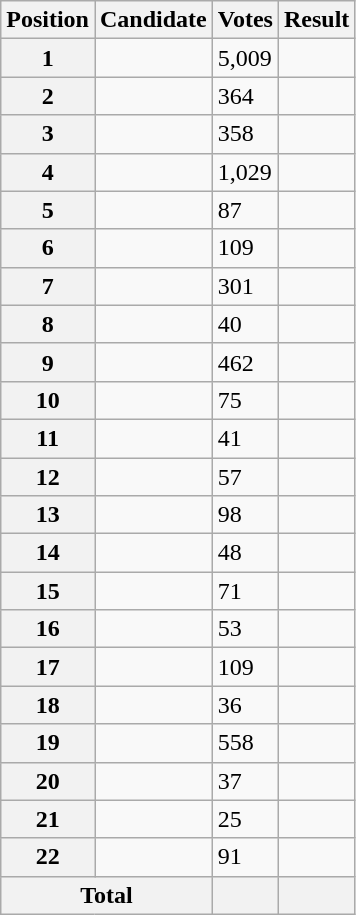<table class="wikitable sortable col3right">
<tr>
<th scope="col">Position</th>
<th scope="col">Candidate</th>
<th scope="col">Votes</th>
<th scope="col">Result</th>
</tr>
<tr>
<th scope="row">1</th>
<td></td>
<td>5,009</td>
<td></td>
</tr>
<tr>
<th scope="row">2</th>
<td></td>
<td>364</td>
<td></td>
</tr>
<tr>
<th scope="row">3</th>
<td></td>
<td>358</td>
<td></td>
</tr>
<tr>
<th scope="row">4</th>
<td></td>
<td>1,029</td>
<td></td>
</tr>
<tr>
<th scope="row">5</th>
<td></td>
<td>87</td>
<td></td>
</tr>
<tr>
<th scope="row">6</th>
<td></td>
<td>109</td>
<td></td>
</tr>
<tr>
<th scope="row">7</th>
<td></td>
<td>301</td>
<td></td>
</tr>
<tr>
<th scope="row">8</th>
<td></td>
<td>40</td>
<td></td>
</tr>
<tr>
<th scope="row">9</th>
<td></td>
<td>462</td>
<td></td>
</tr>
<tr>
<th scope="row">10</th>
<td></td>
<td>75</td>
<td></td>
</tr>
<tr>
<th scope="row">11</th>
<td></td>
<td>41</td>
<td></td>
</tr>
<tr>
<th scope="row">12</th>
<td></td>
<td>57</td>
<td></td>
</tr>
<tr>
<th scope="row">13</th>
<td></td>
<td>98</td>
<td></td>
</tr>
<tr>
<th scope="row">14</th>
<td></td>
<td>48</td>
<td></td>
</tr>
<tr>
<th scope="row">15</th>
<td></td>
<td>71</td>
<td></td>
</tr>
<tr>
<th scope="row">16</th>
<td></td>
<td>53</td>
<td></td>
</tr>
<tr>
<th scope="row">17</th>
<td></td>
<td>109</td>
<td></td>
</tr>
<tr>
<th scope="row">18</th>
<td></td>
<td>36</td>
<td></td>
</tr>
<tr>
<th scope="row">19</th>
<td></td>
<td>558</td>
<td></td>
</tr>
<tr>
<th scope="row">20</th>
<td></td>
<td>37</td>
<td></td>
</tr>
<tr>
<th scope="row">21</th>
<td></td>
<td>25</td>
<td></td>
</tr>
<tr>
<th scope="row">22</th>
<td></td>
<td>91</td>
<td></td>
</tr>
<tr class="sortbottom">
<th scope="row" colspan="2">Total</th>
<th></th>
<th></th>
</tr>
</table>
